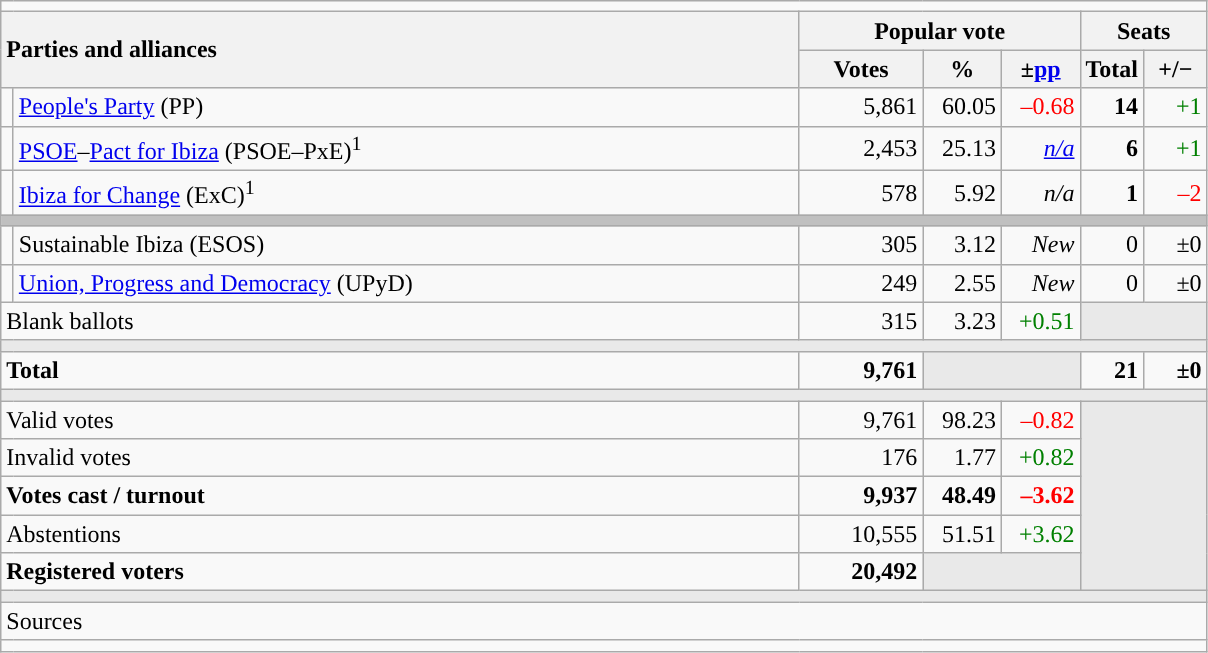<table class="wikitable" style="text-align:right;">
<tr>
<td colspan="7"></td>
</tr>
<tr>
<th style="text-align:left;" rowspan="2" colspan="2" width="525">Parties and alliances</th>
<th colspan="3">Popular vote</th>
<th colspan="2">Seats</th>
</tr>
<tr>
<th width="75">Votes</th>
<th width="45">%</th>
<th width="45">±<a href='#'>pp</a></th>
<th width="35">Total</th>
<th width="35">+/−</th>
</tr>
<tr>
<td width="1" style="color:inherit;background:"></td>
<td align="left"><a href='#'>People's Party</a> (PP)</td>
<td>5,861</td>
<td>60.05</td>
<td style="color:red;">–0.68</td>
<td><strong>14</strong></td>
<td style="color:green;">+1</td>
</tr>
<tr>
<td style="color:inherit;background:"></td>
<td align="left"><a href='#'>PSOE</a>–<a href='#'>Pact for Ibiza</a> (PSOE–PxE)<sup>1</sup></td>
<td>2,453</td>
<td>25.13</td>
<td><em><a href='#'>n/a</a></em></td>
<td><strong>6</strong></td>
<td style="color:green;">+1</td>
</tr>
<tr>
<td style="color:inherit;background:"></td>
<td align="left"><a href='#'>Ibiza for Change</a> (ExC)<sup>1</sup></td>
<td>578</td>
<td>5.92</td>
<td><em>n/a</em></td>
<td><strong>1</strong></td>
<td style="color:red;">–2</td>
</tr>
<tr>
<td colspan="7" style="color:inherit;background:#C0C0C0"></td>
</tr>
<tr>
<td style="color:inherit;background:"></td>
<td align="left">Sustainable Ibiza (ESOS)</td>
<td>305</td>
<td>3.12</td>
<td><em>New</em></td>
<td>0</td>
<td>±0</td>
</tr>
<tr>
<td style="color:inherit;background:"></td>
<td align="left"><a href='#'>Union, Progress and Democracy</a> (UPyD)</td>
<td>249</td>
<td>2.55</td>
<td><em>New</em></td>
<td>0</td>
<td>±0</td>
</tr>
<tr>
<td align="left" colspan="2">Blank ballots</td>
<td>315</td>
<td>3.23</td>
<td style="color:green;">+0.51</td>
<td style="color:inherit;background:#E9E9E9" colspan="2"></td>
</tr>
<tr>
<td colspan="7" style="color:inherit;background:#E9E9E9"></td>
</tr>
<tr style="font-weight:bold;">
<td align="left" colspan="2">Total</td>
<td>9,761</td>
<td bgcolor="#E9E9E9" colspan="2"></td>
<td>21</td>
<td>±0</td>
</tr>
<tr>
<td colspan="7" style="color:inherit;background:#E9E9E9"></td>
</tr>
<tr>
<td align="left" colspan="2">Valid votes</td>
<td>9,761</td>
<td>98.23</td>
<td style="color:red;">–0.82</td>
<td bgcolor="#E9E9E9" colspan="2" rowspan="5"></td>
</tr>
<tr>
<td align="left" colspan="2">Invalid votes</td>
<td>176</td>
<td>1.77</td>
<td style="color:green;">+0.82</td>
</tr>
<tr style="font-weight:bold;">
<td align="left" colspan="2">Votes cast / turnout</td>
<td>9,937</td>
<td>48.49</td>
<td style="color:red;">–3.62</td>
</tr>
<tr>
<td align="left" colspan="2">Abstentions</td>
<td>10,555</td>
<td>51.51</td>
<td style="color:green;">+3.62</td>
</tr>
<tr style="font-weight:bold;">
<td align="left" colspan="2">Registered voters</td>
<td>20,492</td>
<td bgcolor="#E9E9E9" colspan="2"></td>
</tr>
<tr>
<td colspan="7" style="color:inherit;background:#E9E9E9"></td>
</tr>
<tr>
<td align="left" colspan="7">Sources</td>
</tr>
<tr>
<td colspan="7" style="text-align:left; max-width:790px;"></td>
</tr>
</table>
